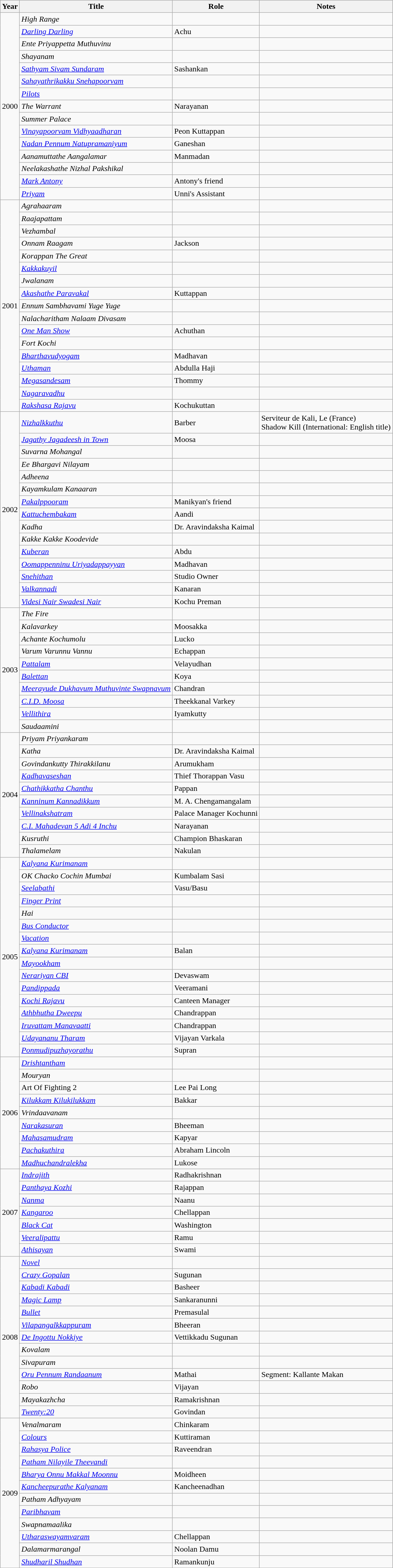<table class="wikitable sortable">
<tr>
<th>Year</th>
<th>Title</th>
<th>Role</th>
<th class="unsortable">Notes</th>
</tr>
<tr>
<td rowspan=15>2000</td>
<td><em>High Range</em></td>
<td></td>
<td></td>
</tr>
<tr>
<td><em><a href='#'>Darling Darling</a></em></td>
<td>Achu</td>
<td></td>
</tr>
<tr>
<td><em>Ente Priyappetta Muthuvinu</em></td>
<td></td>
<td></td>
</tr>
<tr>
<td><em>Shayanam</em></td>
<td></td>
<td></td>
</tr>
<tr>
<td><em><a href='#'>Sathyam Sivam Sundaram</a></em></td>
<td>Sashankan</td>
<td></td>
</tr>
<tr>
<td><em><a href='#'>Sahayathrikakku Snehapoorvam</a></em></td>
<td></td>
<td></td>
</tr>
<tr>
<td><em><a href='#'>Pilots</a></em></td>
<td></td>
<td></td>
</tr>
<tr>
<td><em>The Warrant</em></td>
<td>Narayanan</td>
<td></td>
</tr>
<tr>
<td><em>Summer Palace</em></td>
<td></td>
<td></td>
</tr>
<tr>
<td><em><a href='#'>Vinayapoorvam Vidhyaadharan</a></em></td>
<td>Peon Kuttappan</td>
<td></td>
</tr>
<tr>
<td><em><a href='#'>Nadan Pennum Natupramaniyum</a></em></td>
<td>Ganeshan</td>
<td></td>
</tr>
<tr>
<td><em>Aanamuttathe Aangalamar</em></td>
<td>Manmadan</td>
<td></td>
</tr>
<tr>
<td><em>Neelakashathe Nizhal Pakshikal</em></td>
<td></td>
<td></td>
</tr>
<tr>
<td><em><a href='#'>Mark Antony</a></em></td>
<td>Antony's friend</td>
<td></td>
</tr>
<tr>
<td><em><a href='#'>Priyam</a></em></td>
<td>Unni's Assistant</td>
<td></td>
</tr>
<tr>
<td rowspan=17>2001</td>
<td><em>Agrahaaram</em></td>
<td></td>
<td></td>
</tr>
<tr>
<td><em>Raajapattam</em></td>
<td></td>
<td></td>
</tr>
<tr>
<td><em>Vezhambal</em></td>
<td></td>
<td></td>
</tr>
<tr>
<td><em>Onnam Raagam</em></td>
<td>Jackson</td>
<td></td>
</tr>
<tr>
<td><em>Korappan The Great</em></td>
<td></td>
<td></td>
</tr>
<tr>
<td><em><a href='#'>Kakkakuyil</a></em></td>
<td></td>
<td></td>
</tr>
<tr>
<td><em>Jwalanam</em></td>
<td></td>
<td></td>
</tr>
<tr>
<td><em><a href='#'>Akashathe Paravakal</a></em></td>
<td>Kuttappan</td>
<td></td>
</tr>
<tr>
<td><em>Ennum Sambhavami Yuge Yuge</em></td>
<td></td>
<td></td>
</tr>
<tr>
<td><em>Nalacharitham Nalaam Divasam</em></td>
<td></td>
<td></td>
</tr>
<tr>
<td><em><a href='#'>One Man Show</a></em></td>
<td>Achuthan</td>
<td></td>
</tr>
<tr>
<td><em>Fort Kochi</em></td>
<td></td>
<td></td>
</tr>
<tr>
<td><em><a href='#'>Bharthavudyogam</a></em></td>
<td>Madhavan</td>
<td></td>
</tr>
<tr>
<td><em><a href='#'>Uthaman</a></em></td>
<td>Abdulla Haji</td>
<td></td>
</tr>
<tr>
<td><em><a href='#'>Megasandesam</a></em></td>
<td>Thommy</td>
<td></td>
</tr>
<tr>
<td><em><a href='#'>Nagaravadhu</a></em></td>
<td></td>
<td></td>
</tr>
<tr>
<td><em><a href='#'>Rakshasa Rajavu</a></em></td>
<td>Kochukuttan</td>
<td></td>
</tr>
<tr>
<td rowspan=15>2002</td>
<td><em><a href='#'>Nizhalkkuthu</a></em></td>
<td>Barber</td>
<td>Serviteur de Kali, Le (France) <br> Shadow Kill (International: English title)</td>
</tr>
<tr>
<td><em><a href='#'>Jagathy Jagadeesh in Town</a></em></td>
<td>Moosa</td>
<td></td>
</tr>
<tr>
<td><em>Suvarna Mohangal</em></td>
<td></td>
<td></td>
</tr>
<tr>
<td><em>Ee Bhargavi Nilayam</em></td>
<td></td>
<td></td>
</tr>
<tr>
<td><em>Adheena</em></td>
<td></td>
<td></td>
</tr>
<tr>
<td><em>Kayamkulam Kanaaran</em></td>
<td></td>
<td></td>
</tr>
<tr>
<td><em><a href='#'>Pakalppooram</a></em></td>
<td>Manikyan's friend</td>
<td></td>
</tr>
<tr>
<td><em><a href='#'>Kattuchembakam</a></em></td>
<td>Aandi</td>
<td></td>
</tr>
<tr>
<td><em>Kadha</em></td>
<td>Dr. Aravindaksha Kaimal</td>
<td></td>
</tr>
<tr>
<td><em>Kakke Kakke Koodevide</em></td>
<td></td>
<td></td>
</tr>
<tr>
<td><em><a href='#'>Kuberan</a></em></td>
<td>Abdu</td>
<td></td>
</tr>
<tr>
<td><em><a href='#'>Oomappenninu Uriyadappayyan</a></em></td>
<td>Madhavan</td>
<td></td>
</tr>
<tr>
<td><em><a href='#'>Snehithan</a></em></td>
<td>Studio Owner</td>
<td></td>
</tr>
<tr>
<td><em><a href='#'>Valkannadi</a></em></td>
<td>Kanaran</td>
<td></td>
</tr>
<tr>
<td><em><a href='#'>Videsi Nair Swadesi Nair</a></em></td>
<td>Kochu Preman</td>
<td></td>
</tr>
<tr>
<td rowspan=10>2003</td>
<td><em>The Fire</em></td>
<td></td>
<td></td>
</tr>
<tr>
<td><em>Kalavarkey</em></td>
<td>Moosakka</td>
<td></td>
</tr>
<tr>
<td><em>Achante Kochumolu</em></td>
<td>Lucko</td>
<td></td>
</tr>
<tr>
<td><em>Varum Varunnu Vannu</em></td>
<td>Echappan</td>
<td></td>
</tr>
<tr>
<td><em><a href='#'>Pattalam</a></em></td>
<td>Velayudhan</td>
<td></td>
</tr>
<tr>
<td><em><a href='#'>Balettan</a></em></td>
<td>Koya</td>
<td></td>
</tr>
<tr>
<td><em><a href='#'>Meerayude Dukhavum Muthuvinte Swapnavum</a></em></td>
<td>Chandran</td>
<td></td>
</tr>
<tr>
<td><em><a href='#'>C.I.D. Moosa</a></em></td>
<td>Theekkanal Varkey</td>
<td></td>
</tr>
<tr>
<td><em><a href='#'>Vellithira</a></em></td>
<td>Iyamkutty</td>
<td></td>
</tr>
<tr>
<td><em>Saudaamini</em></td>
<td></td>
<td></td>
</tr>
<tr>
<td rowspan="10">2004</td>
<td><em>Priyam Priyankaram</em></td>
<td></td>
<td></td>
</tr>
<tr>
<td><em>Katha</em></td>
<td>Dr. Aravindaksha Kaimal</td>
<td></td>
</tr>
<tr>
<td><em>Govindankutty Thirakkilanu</em></td>
<td>Arumukham</td>
<td></td>
</tr>
<tr>
<td><em><a href='#'>Kadhavaseshan</a></em></td>
<td>Thief Thorappan Vasu</td>
<td></td>
</tr>
<tr>
<td><em><a href='#'>Chathikkatha Chanthu</a></em></td>
<td>Pappan</td>
<td></td>
</tr>
<tr>
<td><em><a href='#'>Kanninum Kannadikkum</a></em></td>
<td>M. A. Chengamangalam</td>
<td></td>
</tr>
<tr>
<td><em><a href='#'>Vellinakshatram</a></em></td>
<td>Palace Manager Kochunni</td>
<td></td>
</tr>
<tr>
<td><em><a href='#'>C.I. Mahadevan 5 Adi 4 Inchu</a></em></td>
<td>Narayanan</td>
<td></td>
</tr>
<tr>
<td><em>Kusruthi</em></td>
<td>Champion Bhaskaran</td>
<td></td>
</tr>
<tr>
<td><em>Thalamelam</em></td>
<td>Nakulan</td>
<td></td>
</tr>
<tr>
<td rowspan=16>2005</td>
<td><em><a href='#'>Kalyana Kurimanam</a></em></td>
<td></td>
<td></td>
</tr>
<tr>
<td><em>OK Chacko Cochin Mumbai</em></td>
<td>Kumbalam Sasi</td>
<td></td>
</tr>
<tr>
<td><em><a href='#'>Seelabathi</a></em></td>
<td>Vasu/Basu</td>
<td></td>
</tr>
<tr>
<td><em><a href='#'>Finger Print</a></em></td>
<td></td>
<td></td>
</tr>
<tr>
<td><em>Hai</em></td>
<td></td>
<td></td>
</tr>
<tr>
<td><em><a href='#'>Bus Conductor</a></em></td>
<td></td>
<td></td>
</tr>
<tr>
<td><em><a href='#'>Vacation</a></em></td>
<td></td>
<td></td>
</tr>
<tr>
<td><em><a href='#'>Kalyana Kurimanam</a></em></td>
<td>Balan</td>
<td></td>
</tr>
<tr>
<td><em><a href='#'>Mayookham</a></em></td>
<td></td>
<td></td>
</tr>
<tr>
<td><em><a href='#'>Nerariyan CBI</a></em></td>
<td>Devaswam</td>
<td></td>
</tr>
<tr>
<td><em><a href='#'>Pandippada</a></em></td>
<td>Veeramani</td>
<td></td>
</tr>
<tr>
<td><em><a href='#'>Kochi Rajavu</a></em></td>
<td>Canteen Manager</td>
<td></td>
</tr>
<tr>
<td><em><a href='#'>Athbhutha Dweepu</a></em></td>
<td>Chandrappan</td>
<td></td>
</tr>
<tr>
<td><em><a href='#'>Iruvattam Manavaatti</a></em></td>
<td>Chandrappan</td>
<td></td>
</tr>
<tr>
<td><em><a href='#'>Udayananu Tharam</a></em></td>
<td>Vijayan Varkala</td>
<td></td>
</tr>
<tr>
<td><em><a href='#'>Ponmudipuzhayorathu</a></em></td>
<td>Supran</td>
<td></td>
</tr>
<tr>
<td rowspan="9">2006</td>
<td><em><a href='#'>Drishtantham</a></em></td>
<td></td>
<td></td>
</tr>
<tr>
<td><em>Mouryan</em></td>
<td></td>
<td></td>
</tr>
<tr>
<td>Art Of Fighting 2</td>
<td>Lee Pai Long</td>
<td></td>
</tr>
<tr>
<td><em><a href='#'>Kilukkam Kilukilukkam</a></em></td>
<td>Bakkar</td>
<td></td>
</tr>
<tr>
<td><em>Vrindaavanam</em></td>
<td></td>
<td></td>
</tr>
<tr>
<td><em><a href='#'>Narakasuran</a></em></td>
<td>Bheeman</td>
<td></td>
</tr>
<tr>
<td><em><a href='#'>Mahasamudram</a></em></td>
<td>Kapyar</td>
<td></td>
</tr>
<tr>
<td><em><a href='#'>Pachakuthira</a></em></td>
<td>Abraham Lincoln</td>
<td></td>
</tr>
<tr>
<td><em><a href='#'>Madhuchandralekha</a></em></td>
<td>Lukose</td>
<td></td>
</tr>
<tr>
<td rowspan=7>2007</td>
<td><em><a href='#'>Indrajith</a></em></td>
<td>Radhakrishnan</td>
<td></td>
</tr>
<tr>
<td><em><a href='#'>Panthaya Kozhi</a></em></td>
<td>Rajappan</td>
<td></td>
</tr>
<tr>
<td><em><a href='#'>Nanma</a></em></td>
<td>Naanu</td>
<td></td>
</tr>
<tr>
<td><em><a href='#'>Kangaroo</a></em></td>
<td>Chellappan</td>
<td></td>
</tr>
<tr>
<td><em><a href='#'>Black Cat</a></em></td>
<td>Washington</td>
<td></td>
</tr>
<tr>
<td><em><a href='#'>Veeralipattu</a></em></td>
<td>Ramu</td>
<td></td>
</tr>
<tr>
<td><em><a href='#'>Athisayan</a></em></td>
<td>Swami</td>
<td></td>
</tr>
<tr>
<td rowspan=13>2008</td>
<td><em><a href='#'>Novel</a></em></td>
<td></td>
<td></td>
</tr>
<tr>
<td><em><a href='#'>Crazy Gopalan</a></em></td>
<td>Sugunan</td>
<td></td>
</tr>
<tr>
<td><em><a href='#'>Kabadi Kabadi</a></em></td>
<td>Basheer</td>
<td></td>
</tr>
<tr>
<td><em><a href='#'>Magic Lamp</a></em></td>
<td>Sankaranunni</td>
<td></td>
</tr>
<tr>
<td><em><a href='#'>Bullet</a></em></td>
<td>Premasulal</td>
<td></td>
</tr>
<tr>
<td><em><a href='#'>Vilapangalkkappuram</a></em></td>
<td>Bheeran</td>
<td></td>
</tr>
<tr>
<td><em><a href='#'>De Ingottu Nokkiye</a></em></td>
<td>Vettikkadu Sugunan</td>
<td></td>
</tr>
<tr>
<td><em>Kovalam</em></td>
<td></td>
<td></td>
</tr>
<tr>
<td><em>Sivapuram</em></td>
<td></td>
<td></td>
</tr>
<tr>
<td><em><a href='#'>Oru Pennum Randaanum</a></em></td>
<td>Mathai</td>
<td>Segment: Kallante Makan</td>
</tr>
<tr>
<td><em>Robo</em></td>
<td>Vijayan</td>
<td></td>
</tr>
<tr>
<td><em>Mayakazhcha</em></td>
<td>Ramakrishnan</td>
<td></td>
</tr>
<tr>
<td><em><a href='#'>Twenty:20</a></em></td>
<td>Govindan</td>
<td></td>
</tr>
<tr>
<td rowspan=12>2009</td>
<td><em>Venalmaram</em></td>
<td>Chinkaram</td>
<td></td>
</tr>
<tr>
<td><em> <a href='#'>Colours</a></em></td>
<td>Kuttiraman</td>
<td></td>
</tr>
<tr>
<td><em><a href='#'>Rahasya Police</a></em></td>
<td>Raveendran</td>
<td></td>
</tr>
<tr>
<td><em><a href='#'>Patham Nilayile Theevandi</a></em></td>
<td></td>
<td></td>
</tr>
<tr>
<td><em><a href='#'>Bharya Onnu Makkal Moonnu</a></em></td>
<td>Moidheen</td>
<td></td>
</tr>
<tr>
<td><em><a href='#'>Kancheepurathe Kalyanam</a></em></td>
<td>Kancheenadhan</td>
<td></td>
</tr>
<tr>
<td><em>Patham Adhyayam</em></td>
<td></td>
<td></td>
</tr>
<tr>
<td><em><a href='#'>Paribhavam</a></em></td>
<td></td>
<td></td>
</tr>
<tr>
<td><em>Swapnamaalika</em></td>
<td></td>
<td></td>
</tr>
<tr>
<td><em><a href='#'>Utharaswayamvaram</a></em></td>
<td>Chellappan</td>
<td></td>
</tr>
<tr>
<td><em>Dalamarmarangal</em></td>
<td>Noolan Damu</td>
<td></td>
</tr>
<tr>
<td><em><a href='#'>Shudharil Shudhan</a></em></td>
<td>Ramankunju</td>
<td></td>
</tr>
<tr>
</tr>
</table>
